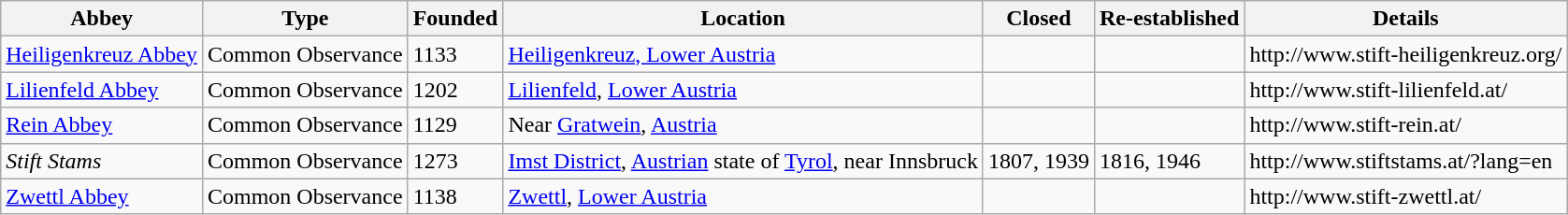<table class="wikitable">
<tr>
<th>Abbey</th>
<th>Type</th>
<th>Founded</th>
<th>Location</th>
<th>Closed</th>
<th>Re-established</th>
<th>Details</th>
</tr>
<tr>
<td><a href='#'>Heiligenkreuz Abbey</a></td>
<td>Common Observance</td>
<td>1133</td>
<td><a href='#'>Heiligenkreuz, Lower Austria</a></td>
<td></td>
<td></td>
<td>http://www.stift-heiligenkreuz.org/</td>
</tr>
<tr>
<td><a href='#'>Lilienfeld Abbey</a></td>
<td>Common Observance</td>
<td>1202</td>
<td><a href='#'>Lilienfeld</a>, <a href='#'>Lower Austria</a></td>
<td></td>
<td></td>
<td>http://www.stift-lilienfeld.at/</td>
</tr>
<tr>
<td><a href='#'>Rein Abbey</a></td>
<td>Common Observance</td>
<td>1129</td>
<td>Near <a href='#'>Gratwein</a>, <a href='#'>Austria</a></td>
<td></td>
<td></td>
<td>http://www.stift-rein.at/</td>
</tr>
<tr>
<td><em>Stift Stams</em></td>
<td>Common Observance</td>
<td>1273</td>
<td><a href='#'>Imst District</a>, <a href='#'>Austrian</a> state of <a href='#'>Tyrol</a>, near Innsbruck</td>
<td>1807, 1939</td>
<td>1816, 1946</td>
<td>http://www.stiftstams.at/?lang=en</td>
</tr>
<tr>
<td><a href='#'>Zwettl Abbey</a></td>
<td>Common Observance</td>
<td>1138</td>
<td><a href='#'>Zwettl</a>, <a href='#'>Lower Austria</a></td>
<td></td>
<td></td>
<td>http://www.stift-zwettl.at/</td>
</tr>
</table>
